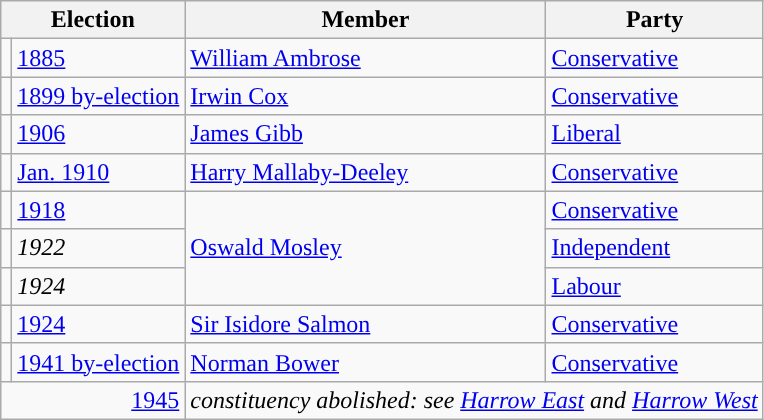<table class="wikitable">
<tr>
<th colspan="2">Election</th>
<th>Member</th>
<th>Party</th>
</tr>
<tr>
<td style="color:inherit;background-color: "></td>
<td><a href='#'>1885</a></td>
<td><a href='#'>William Ambrose</a></td>
<td><a href='#'>Conservative</a></td>
</tr>
<tr>
<td style="color:inherit;background-color: "></td>
<td><a href='#'>1899 by-election</a></td>
<td><a href='#'>Irwin Cox</a></td>
<td><a href='#'>Conservative</a></td>
</tr>
<tr>
<td style="color:inherit;background-color: "></td>
<td><a href='#'>1906</a></td>
<td><a href='#'>James Gibb</a></td>
<td><a href='#'>Liberal</a></td>
</tr>
<tr>
<td style="color:inherit;background-color: "></td>
<td><a href='#'>Jan. 1910</a></td>
<td><a href='#'>Harry Mallaby-Deeley</a></td>
<td><a href='#'>Conservative</a></td>
</tr>
<tr>
<td style="color:inherit;background-color: "></td>
<td><a href='#'>1918</a></td>
<td rowspan="3"><a href='#'>Oswald Mosley</a></td>
<td><a href='#'>Conservative</a></td>
</tr>
<tr>
<td style="color:inherit;background-color: "></td>
<td><em>1922</em></td>
<td><a href='#'>Independent</a></td>
</tr>
<tr>
<td style="color:inherit;background-color: "></td>
<td><em>1924</em></td>
<td><a href='#'>Labour</a></td>
</tr>
<tr>
<td style="color:inherit;background-color: "></td>
<td><a href='#'>1924</a></td>
<td><a href='#'>Sir Isidore Salmon</a></td>
<td><a href='#'>Conservative</a></td>
</tr>
<tr>
<td style="color:inherit;background-color: "></td>
<td><a href='#'>1941 by-election</a></td>
<td><a href='#'>Norman Bower</a></td>
<td><a href='#'>Conservative</a></td>
</tr>
<tr>
<td colspan="2" align="right"><a href='#'>1945</a></td>
<td colspan="2"><em>constituency abolished: see <a href='#'>Harrow East</a> and <a href='#'>Harrow West</a></em></td>
</tr>
</table>
